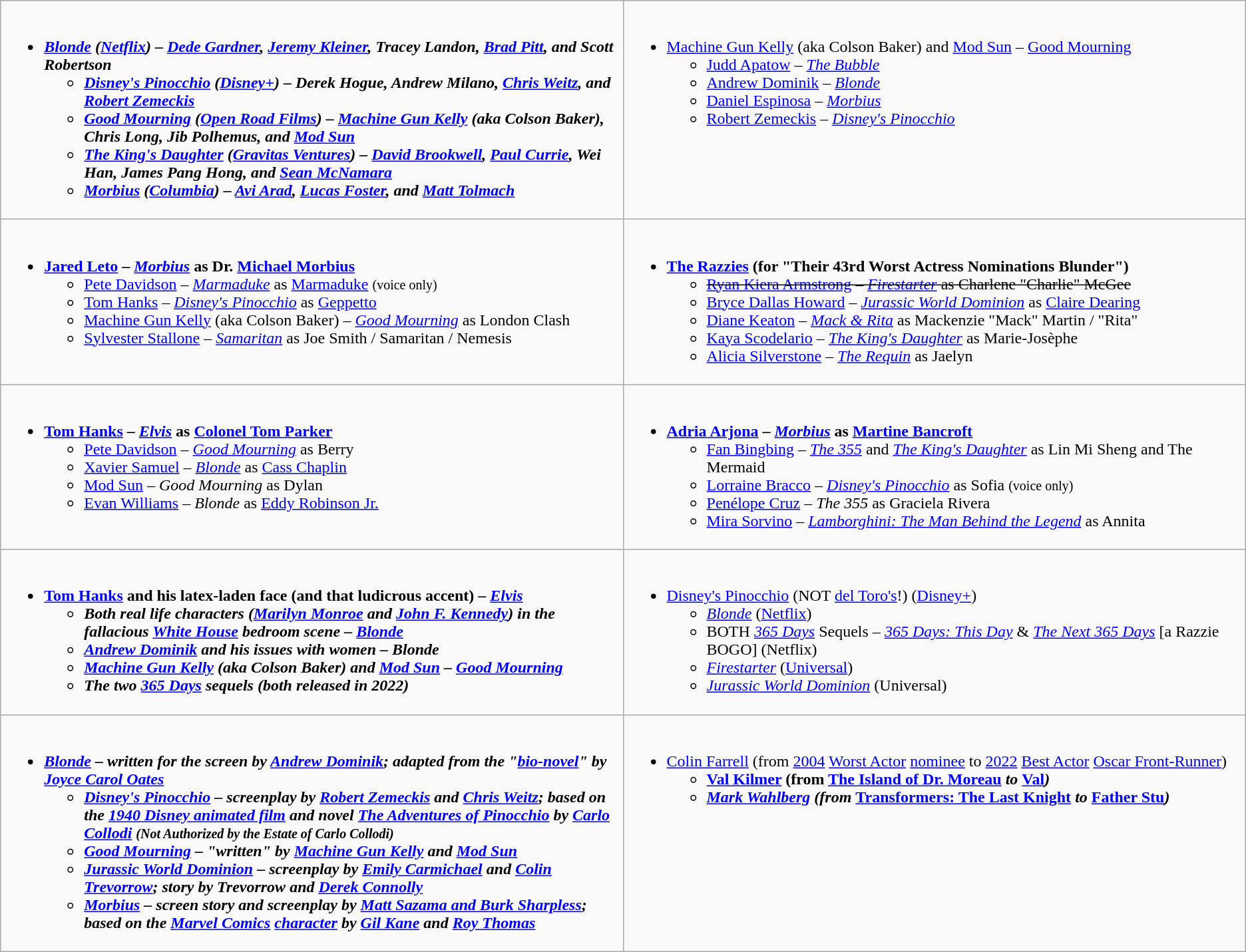<table class=wikitable>
<tr>
<td valign="top" width="50%"><br><ul><li><strong><em><a href='#'>Blonde</a><em> (<a href='#'>Netflix</a>) – <a href='#'>Dede Gardner</a>, <a href='#'>Jeremy Kleiner</a>, Tracey Landon, <a href='#'>Brad Pitt</a>, and Scott Robertson<strong><ul><li></em><a href='#'>Disney's Pinocchio</a><em> (<a href='#'>Disney+</a>) – Derek Hogue, Andrew Milano, <a href='#'>Chris Weitz</a>, and <a href='#'>Robert Zemeckis</a></li><li></em><a href='#'>Good Mourning</a><em> (<a href='#'>Open Road Films</a>) – <a href='#'>Machine Gun Kelly</a> (aka Colson Baker), Chris Long, Jib Polhemus, and <a href='#'>Mod Sun</a></li><li></em><a href='#'>The King's Daughter</a><em> (<a href='#'>Gravitas Ventures</a>) – <a href='#'>David Brookwell</a>, <a href='#'>Paul Currie</a>, Wei Han, James Pang Hong, and <a href='#'>Sean McNamara</a></li><li></em><a href='#'>Morbius</a><em> (<a href='#'>Columbia</a>) – <a href='#'>Avi Arad</a>, <a href='#'>Lucas Foster</a>, and <a href='#'>Matt Tolmach</a></li></ul></li></ul></td>
<td valign="top" width="50%"><br><ul><li></strong><a href='#'>Machine Gun Kelly</a> (aka Colson Baker) and <a href='#'>Mod Sun</a> – </em><a href='#'>Good Mourning</a></em></strong><ul><li><a href='#'>Judd Apatow</a> – <em><a href='#'>The Bubble</a></em></li><li><a href='#'>Andrew Dominik</a> – <em><a href='#'>Blonde</a></em></li><li><a href='#'>Daniel Espinosa</a> – <em><a href='#'>Morbius</a></em></li><li><a href='#'>Robert Zemeckis</a> – <em><a href='#'>Disney's Pinocchio</a></em></li></ul></li></ul></td>
</tr>
<tr>
<td valign="top" width="50%"><br><ul><li><strong><a href='#'>Jared Leto</a> – <em><a href='#'>Morbius</a></em> as Dr. <a href='#'>Michael Morbius</a></strong><ul><li><a href='#'>Pete Davidson</a> – <em><a href='#'>Marmaduke</a></em> as <a href='#'>Marmaduke</a> <small>(voice only)</small></li><li><a href='#'>Tom Hanks</a> – <em><a href='#'>Disney's Pinocchio</a></em> as <a href='#'>Geppetto</a></li><li><a href='#'>Machine Gun Kelly</a> (aka Colson Baker) – <em><a href='#'>Good Mourning</a></em> as London Clash</li><li><a href='#'>Sylvester Stallone</a> – <em><a href='#'>Samaritan</a></em> as Joe Smith / Samaritan / Nemesis</li></ul></li></ul></td>
<td valign="top" width="50%"><br><ul><li><strong><a href='#'>The Razzies</a> (for "Their 43rd Worst Actress Nominations Blunder")</strong><ul><li><s><a href='#'>Ryan Kiera Armstrong</a> – <em><a href='#'>Firestarter</a></em> as Charlene "Charlie" McGee</s></li><li><a href='#'>Bryce Dallas Howard</a> – <em><a href='#'>Jurassic World Dominion</a></em> as <a href='#'>Claire Dearing</a></li><li><a href='#'>Diane Keaton</a> – <em><a href='#'>Mack & Rita</a></em> as Mackenzie "Mack" Martin / "Rita"</li><li><a href='#'>Kaya Scodelario</a> – <em><a href='#'>The King's Daughter</a></em> as Marie-Josèphe</li><li><a href='#'>Alicia Silverstone</a> – <em><a href='#'>The Requin</a></em> as Jaelyn</li></ul></li></ul></td>
</tr>
<tr>
<td valign="top" width="50%"><br><ul><li><strong><a href='#'>Tom Hanks</a> – <em><a href='#'>Elvis</a></em> as <a href='#'>Colonel Tom Parker</a></strong><ul><li><a href='#'>Pete Davidson</a> – <em><a href='#'>Good Mourning</a></em> as Berry</li><li><a href='#'>Xavier Samuel</a> – <em><a href='#'>Blonde</a></em> as <a href='#'>Cass Chaplin</a></li><li><a href='#'>Mod Sun</a> – <em>Good Mourning</em> as Dylan</li><li><a href='#'>Evan Williams</a> – <em>Blonde</em> as <a href='#'>Eddy Robinson Jr.</a></li></ul></li></ul></td>
<td valign="top" width="50%"><br><ul><li><strong><a href='#'>Adria Arjona</a> – <em><a href='#'>Morbius</a></em> as <a href='#'>Martine Bancroft</a></strong><ul><li><a href='#'>Fan Bingbing</a> – <em><a href='#'>The 355</a></em> and <em><a href='#'>The King's Daughter</a></em> as Lin Mi Sheng and The Mermaid</li><li><a href='#'>Lorraine Bracco</a> – <em><a href='#'>Disney's Pinocchio</a></em> as Sofia <small>(voice only)</small></li><li><a href='#'>Penélope Cruz</a> – <em>The 355</em> as Graciela Rivera</li><li><a href='#'>Mira Sorvino</a> – <em><a href='#'>Lamborghini: The Man Behind the Legend</a></em> as Annita</li></ul></li></ul></td>
</tr>
<tr>
<td valign="top" width="50%"><br><ul><li><strong><a href='#'>Tom Hanks</a> and his latex-laden face (and that ludicrous accent) – <em><a href='#'>Elvis</a><strong><em><ul><li>Both real life characters (<a href='#'>Marilyn Monroe</a> and <a href='#'>John F. Kennedy</a>) in the fallacious <a href='#'>White House</a> bedroom scene – </em><a href='#'>Blonde</a><em></li><li><a href='#'>Andrew Dominik</a> and his issues with women – </em>Blonde<em></li><li><a href='#'>Machine Gun Kelly</a> (aka Colson Baker) and <a href='#'>Mod Sun</a> – </em><a href='#'>Good Mourning</a><em></li><li>The two </em><a href='#'>365 Days</a><em> sequels (both released in 2022)</li></ul></li></ul></td>
<td valign="top" width="50%"><br><ul><li></em></strong><a href='#'>Disney's Pinocchio</a></em> (NOT <a href='#'>del Toro's</a>!) (<a href='#'>Disney+</a>)</strong><ul><li><em><a href='#'>Blonde</a></em> (<a href='#'>Netflix</a>)</li><li>BOTH <em><a href='#'>365 Days</a></em> Sequels – <em><a href='#'>365 Days: This Day</a></em> & <em><a href='#'>The Next 365 Days</a></em> [a Razzie BOGO] (Netflix)</li><li><em><a href='#'>Firestarter</a></em> (<a href='#'>Universal</a>)</li><li><em><a href='#'>Jurassic World Dominion</a></em> (Universal)</li></ul></li></ul></td>
</tr>
<tr>
<td valign="top" width="50%"><br><ul><li><strong><em><a href='#'>Blonde</a><em> – written for the screen by <a href='#'>Andrew Dominik</a>; adapted from the "<a href='#'>bio-novel</a>" by <a href='#'>Joyce Carol Oates</a><strong><ul><li></em><a href='#'>Disney's Pinocchio</a><em> – screenplay by <a href='#'>Robert Zemeckis</a> and <a href='#'>Chris Weitz</a>; based on the <a href='#'>1940 Disney animated film</a> and novel </em><a href='#'>The Adventures of Pinocchio</a><em> by <a href='#'>Carlo Collodi</a> <small>(Not Authorized by the Estate of Carlo Collodi)</small></li><li></em><a href='#'>Good Mourning</a><em> – "written" by <a href='#'>Machine Gun Kelly</a> and <a href='#'>Mod Sun</a></li><li></em><a href='#'>Jurassic World Dominion</a><em> – screenplay by <a href='#'>Emily Carmichael</a> and <a href='#'>Colin Trevorrow</a>; story by Trevorrow and <a href='#'>Derek Connolly</a></li><li></em><a href='#'>Morbius</a><em> – screen story and screenplay by <a href='#'>Matt Sazama and Burk Sharpless</a>; based on the <a href='#'>Marvel Comics</a> <a href='#'>character</a> by <a href='#'>Gil Kane</a> and <a href='#'>Roy Thomas</a></li></ul></li></ul></td>
<td valign="top" width="50%"><br><ul><li></strong><a href='#'>Colin Farrell</a> (from <a href='#'>2004</a> <a href='#'>Worst Actor</a> <a href='#'>nominee</a> to <a href='#'>2022</a> <a href='#'>Best Actor</a> <a href='#'>Oscar Front-Runner</a>)<strong><ul><li><a href='#'>Val Kilmer</a> (from </em><a href='#'>The Island of Dr. Moreau</a><em> to </em><a href='#'>Val</a><em>)</li><li><a href='#'>Mark Wahlberg</a> (from </em><a href='#'>Transformers: The Last Knight</a><em> to </em><a href='#'>Father Stu</a><em>)</li></ul></li></ul></td>
</tr>
</table>
